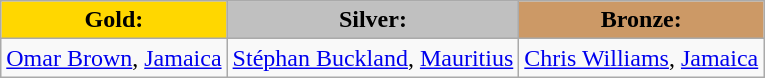<table class="wikitable">
<tr>
<td style="text-align:center;background-color:gold;"><strong>Gold:</strong></td>
<td style="text-align:center;background-color:silver;"><strong>Silver:</strong></td>
<td style="text-align:center;background-color:#CC9966;"><strong>Bronze:</strong></td>
</tr>
<tr>
<td> <a href='#'>Omar Brown</a>, <a href='#'>Jamaica</a></td>
<td> <a href='#'>Stéphan Buckland</a>, <a href='#'>Mauritius</a></td>
<td> <a href='#'>Chris Williams</a>, <a href='#'>Jamaica</a></td>
</tr>
</table>
